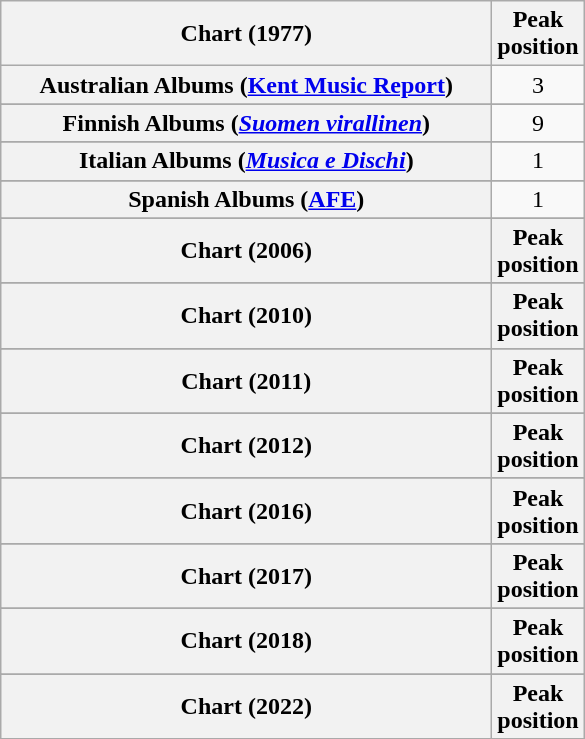<table class="wikitable sortable plainrowheaders">
<tr>
<th style="width:20em;">Chart (1977)</th>
<th>Peak<br>position</th>
</tr>
<tr>
<th scope="row">Australian Albums (<a href='#'>Kent Music Report</a>)</th>
<td align="center">3</td>
</tr>
<tr>
</tr>
<tr>
</tr>
<tr>
<th scope="row">Finnish Albums (<a href='#'><em>Suomen virallinen</em></a>)</th>
<td style="text-align:center;">9</td>
</tr>
<tr>
</tr>
<tr>
</tr>
<tr>
<th scope="row">Italian Albums (<em><a href='#'>Musica e Dischi</a></em>)</th>
<td style="text-align:center">1</td>
</tr>
<tr>
</tr>
<tr>
</tr>
<tr>
<th scope="row">Spanish Albums (<a href='#'>AFE</a>)</th>
<td align="center">1</td>
</tr>
<tr>
</tr>
<tr>
</tr>
<tr>
</tr>
<tr>
<th style="width:20em;">Chart (2006)</th>
<th>Peak<br>position</th>
</tr>
<tr>
</tr>
<tr>
<th style="width:20em;">Chart (2010)</th>
<th>Peak<br>position</th>
</tr>
<tr>
</tr>
<tr>
<th style="width:20em;">Chart (2011)</th>
<th>Peak<br>position</th>
</tr>
<tr>
</tr>
<tr>
</tr>
<tr>
</tr>
<tr>
</tr>
<tr>
</tr>
<tr>
<th style="width:20em;">Chart (2012)</th>
<th>Peak<br>position</th>
</tr>
<tr>
</tr>
<tr>
<th style="width:20em;">Chart (2016)</th>
<th>Peak<br>position</th>
</tr>
<tr>
</tr>
<tr>
</tr>
<tr>
</tr>
<tr>
<th style="width:20em;">Chart (2017)</th>
<th>Peak<br>position</th>
</tr>
<tr>
</tr>
<tr>
<th style="width:20em;">Chart (2018)</th>
<th>Peak<br>position</th>
</tr>
<tr>
</tr>
<tr>
<th style="width:20em;">Chart (2022)</th>
<th>Peak<br>position</th>
</tr>
<tr>
</tr>
<tr>
</tr>
<tr>
</tr>
<tr>
</tr>
<tr>
</tr>
<tr>
</tr>
<tr>
</tr>
<tr>
</tr>
<tr>
</tr>
<tr>
</tr>
<tr>
</tr>
<tr>
</tr>
</table>
